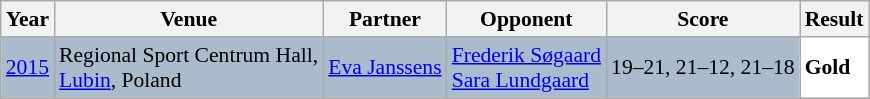<table class="sortable wikitable" style="font-size: 90%;">
<tr>
<th>Year</th>
<th>Venue</th>
<th>Partner</th>
<th>Opponent</th>
<th>Score</th>
<th>Result</th>
</tr>
<tr style="background:#AABBCC">
<td align="center"><a href='#'>2015</a></td>
<td align="left">Regional Sport Centrum Hall,<br><a href='#'>Lubin</a>, Poland</td>
<td align="left"> <a href='#'>Eva Janssens</a></td>
<td align="left"> <a href='#'>Frederik Søgaard</a><br> <a href='#'>Sara Lundgaard</a></td>
<td align="left">19–21, 21–12, 21–18</td>
<td style="text-align:left; background:white"> <strong>Gold</strong></td>
</tr>
</table>
